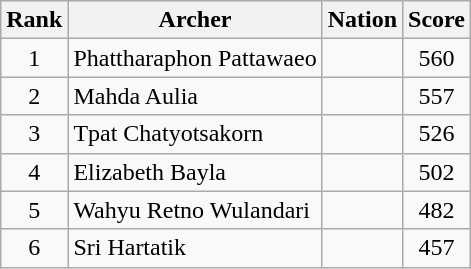<table class="wikitable sortable" style="text-align:center">
<tr>
<th>Rank</th>
<th>Archer</th>
<th>Nation</th>
<th>Score</th>
</tr>
<tr>
<td>1</td>
<td align=left>Phattharaphon Pattawaeo</td>
<td align=left></td>
<td>560</td>
</tr>
<tr>
<td>2</td>
<td align=left>Mahda Aulia</td>
<td align=left></td>
<td>557</td>
</tr>
<tr>
<td>3</td>
<td align=left>Tpat Chatyotsakorn</td>
<td align=left></td>
<td>526</td>
</tr>
<tr>
<td>4</td>
<td align=left>Elizabeth Bayla</td>
<td align=left></td>
<td>502</td>
</tr>
<tr>
<td>5</td>
<td align=left>Wahyu Retno Wulandari</td>
<td align=left></td>
<td>482</td>
</tr>
<tr>
<td>6</td>
<td align=left>Sri Hartatik</td>
<td align=left></td>
<td>457</td>
</tr>
</table>
